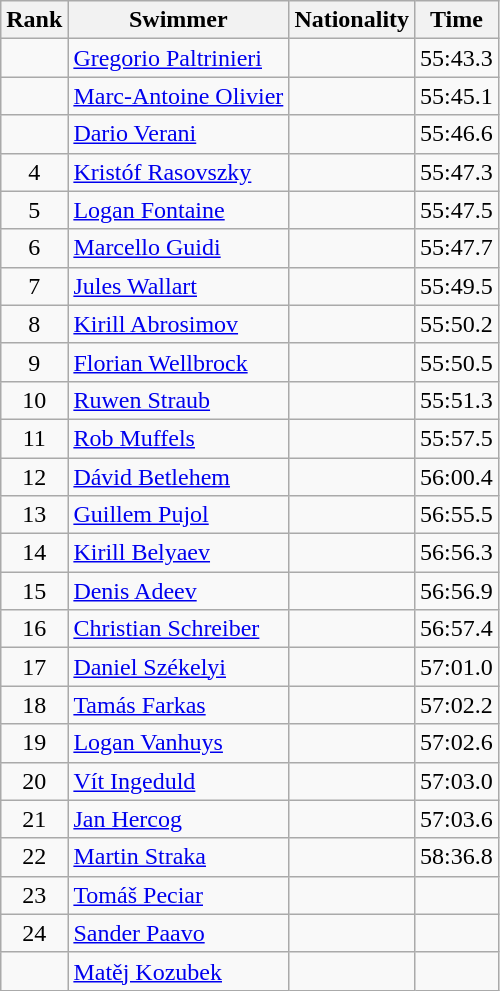<table class="wikitable sortable" border="1" style="text-align:center">
<tr>
<th>Rank</th>
<th>Swimmer</th>
<th>Nationality</th>
<th>Time</th>
</tr>
<tr>
<td></td>
<td align=left><a href='#'>Gregorio Paltrinieri</a></td>
<td align=left></td>
<td>55:43.3</td>
</tr>
<tr>
<td></td>
<td align=left><a href='#'>Marc-Antoine Olivier</a></td>
<td align=left></td>
<td>55:45.1</td>
</tr>
<tr>
<td></td>
<td align=left><a href='#'>Dario Verani</a></td>
<td align=left></td>
<td>55:46.6</td>
</tr>
<tr>
<td>4</td>
<td align=left><a href='#'>Kristóf Rasovszky</a></td>
<td align=left></td>
<td>55:47.3</td>
</tr>
<tr>
<td>5</td>
<td align=left><a href='#'>Logan Fontaine</a></td>
<td align=left></td>
<td>55:47.5</td>
</tr>
<tr>
<td>6</td>
<td align=left><a href='#'>Marcello Guidi</a></td>
<td align=left></td>
<td>55:47.7</td>
</tr>
<tr>
<td>7</td>
<td align=left><a href='#'>Jules Wallart</a></td>
<td align=left></td>
<td>55:49.5</td>
</tr>
<tr>
<td>8</td>
<td align=left><a href='#'>Kirill Abrosimov</a></td>
<td align=left></td>
<td>55:50.2</td>
</tr>
<tr>
<td>9</td>
<td align=left><a href='#'>Florian Wellbrock</a></td>
<td align=left></td>
<td>55:50.5</td>
</tr>
<tr>
<td>10</td>
<td align=left><a href='#'>Ruwen Straub</a></td>
<td align=left></td>
<td>55:51.3</td>
</tr>
<tr>
<td>11</td>
<td align=left><a href='#'>Rob Muffels</a></td>
<td align=left></td>
<td>55:57.5</td>
</tr>
<tr>
<td>12</td>
<td align=left><a href='#'>Dávid Betlehem</a></td>
<td align=left></td>
<td>56:00.4</td>
</tr>
<tr>
<td>13</td>
<td align=left><a href='#'>Guillem Pujol</a></td>
<td align=left></td>
<td>56:55.5</td>
</tr>
<tr>
<td>14</td>
<td align=left><a href='#'>Kirill Belyaev</a></td>
<td align=left></td>
<td>56:56.3</td>
</tr>
<tr>
<td>15</td>
<td align=left><a href='#'>Denis Adeev</a></td>
<td align=left></td>
<td>56:56.9</td>
</tr>
<tr>
<td>16</td>
<td align=left><a href='#'>Christian Schreiber</a></td>
<td align=left></td>
<td>56:57.4</td>
</tr>
<tr>
<td>17</td>
<td align=left><a href='#'>Daniel Székelyi</a></td>
<td align=left></td>
<td>57:01.0</td>
</tr>
<tr>
<td>18</td>
<td align=left><a href='#'>Tamás Farkas</a></td>
<td align=left></td>
<td>57:02.2</td>
</tr>
<tr>
<td>19</td>
<td align=left><a href='#'>Logan Vanhuys</a></td>
<td align=left></td>
<td>57:02.6</td>
</tr>
<tr>
<td>20</td>
<td align=left><a href='#'>Vít Ingeduld</a></td>
<td align=left></td>
<td>57:03.0</td>
</tr>
<tr>
<td>21</td>
<td align=left><a href='#'>Jan Hercog</a></td>
<td align=left></td>
<td>57:03.6</td>
</tr>
<tr>
<td>22</td>
<td align=left><a href='#'>Martin Straka</a></td>
<td align=left></td>
<td>58:36.8</td>
</tr>
<tr>
<td>23</td>
<td align=left><a href='#'>Tomáš Peciar</a></td>
<td align=left></td>
<td></td>
</tr>
<tr>
<td>24</td>
<td align=left><a href='#'>Sander Paavo</a></td>
<td align=left></td>
<td></td>
</tr>
<tr>
<td></td>
<td align=left><a href='#'>Matěj Kozubek</a></td>
<td align=left></td>
<td></td>
</tr>
</table>
